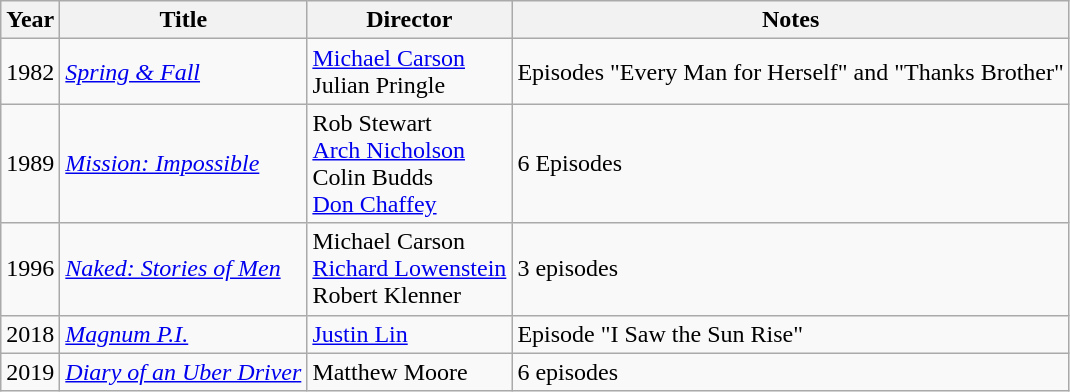<table class="wikitable">
<tr>
<th>Year</th>
<th>Title</th>
<th>Director</th>
<th>Notes</th>
</tr>
<tr>
<td>1982</td>
<td><em><a href='#'>Spring & Fall</a></em></td>
<td><a href='#'>Michael Carson</a><br>Julian Pringle</td>
<td>Episodes "Every Man for Herself" and "Thanks Brother"</td>
</tr>
<tr>
<td>1989</td>
<td><em><a href='#'>Mission: Impossible</a></em></td>
<td>Rob Stewart<br><a href='#'>Arch Nicholson</a><br>Colin Budds<br><a href='#'>Don Chaffey</a></td>
<td>6 Episodes</td>
</tr>
<tr>
<td>1996</td>
<td><em><a href='#'>Naked: Stories of Men</a></em></td>
<td>Michael Carson<br><a href='#'>Richard Lowenstein</a><br>Robert Klenner</td>
<td>3 episodes</td>
</tr>
<tr>
<td>2018</td>
<td><em><a href='#'>Magnum P.I.</a></em></td>
<td><a href='#'>Justin Lin</a></td>
<td>Episode "I Saw the Sun Rise"</td>
</tr>
<tr>
<td>2019</td>
<td><em><a href='#'>Diary of an Uber Driver</a></em></td>
<td>Matthew Moore</td>
<td>6 episodes</td>
</tr>
</table>
